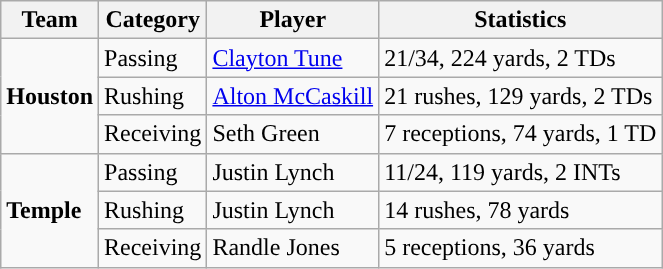<table class="wikitable" style="float: left;">
<tr>
<th>Team</th>
<th>Category</th>
<th>Player</th>
<th>Statistics</th>
</tr>
<tr>
<td rowspan=3><strong>Houston</strong></td>
<td>Passing</td>
<td><a href='#'>Clayton Tune</a></td>
<td>21/34, 224 yards, 2 TDs</td>
</tr>
<tr>
<td>Rushing</td>
<td><a href='#'>Alton McCaskill</a></td>
<td>21 rushes, 129 yards, 2 TDs</td>
</tr>
<tr>
<td>Receiving</td>
<td>Seth Green</td>
<td>7 receptions, 74 yards, 1 TD</td>
</tr>
<tr>
<td rowspan=3><strong>Temple</strong></td>
<td>Passing</td>
<td>Justin Lynch</td>
<td>11/24, 119 yards, 2 INTs</td>
</tr>
<tr>
<td>Rushing</td>
<td>Justin Lynch</td>
<td>14 rushes, 78 yards</td>
</tr>
<tr>
<td>Receiving</td>
<td>Randle Jones</td>
<td>5 receptions, 36 yards</td>
</tr>
</table>
